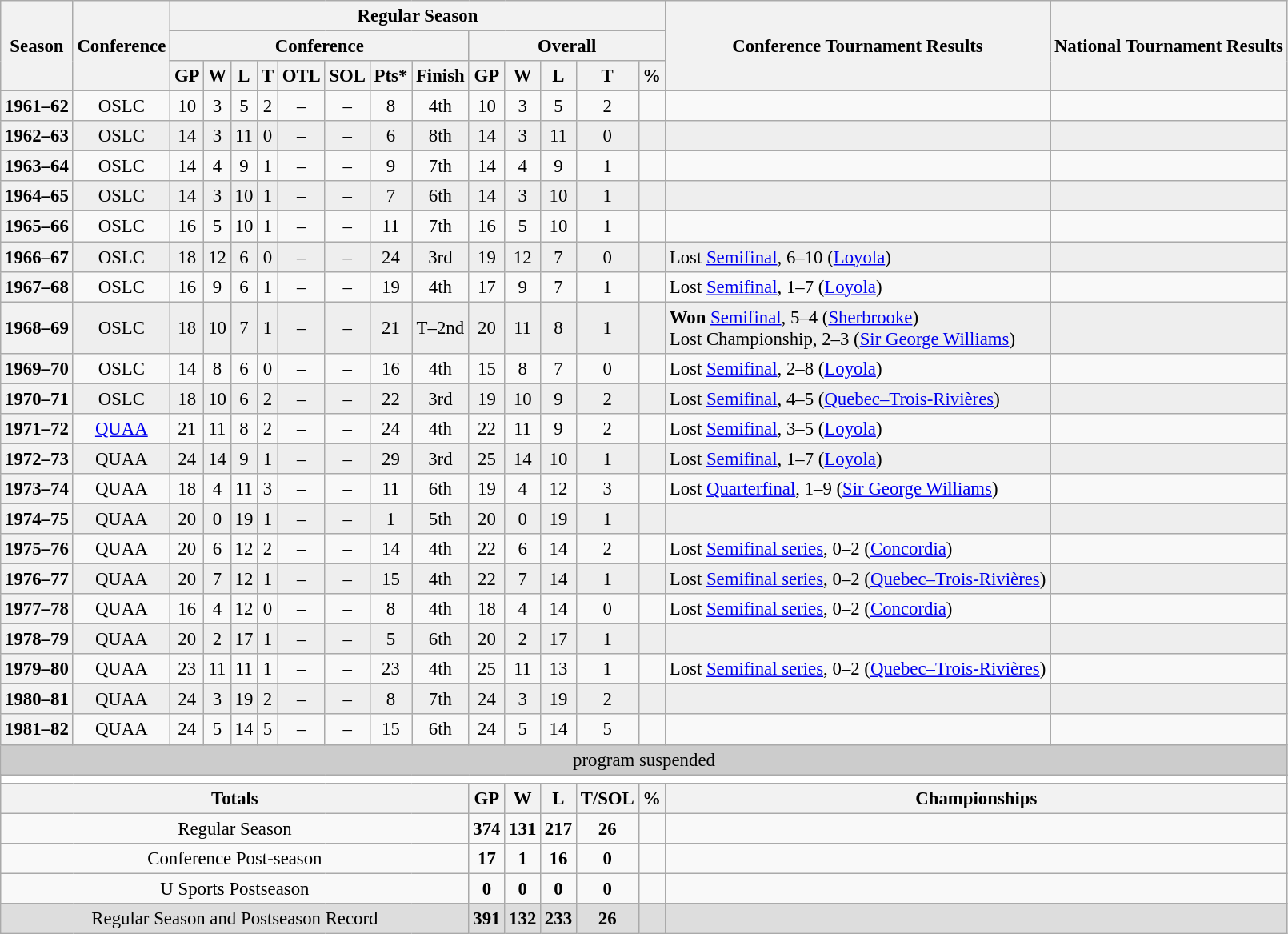<table class="wikitable" style="text-align: center; font-size: 95%">
<tr>
<th rowspan="3">Season</th>
<th rowspan="3">Conference</th>
<th colspan="13">Regular Season</th>
<th rowspan="3">Conference Tournament Results</th>
<th rowspan="3">National Tournament Results</th>
</tr>
<tr>
<th colspan="8">Conference</th>
<th colspan="5">Overall</th>
</tr>
<tr>
<th>GP</th>
<th>W</th>
<th>L</th>
<th>T</th>
<th>OTL</th>
<th>SOL</th>
<th>Pts*</th>
<th>Finish</th>
<th>GP</th>
<th>W</th>
<th>L</th>
<th>T</th>
<th>%</th>
</tr>
<tr>
<th>1961–62</th>
<td>OSLC</td>
<td>10</td>
<td>3</td>
<td>5</td>
<td>2</td>
<td>–</td>
<td>–</td>
<td>8</td>
<td>4th</td>
<td>10</td>
<td>3</td>
<td>5</td>
<td>2</td>
<td></td>
<td align="left"></td>
<td align="left"></td>
</tr>
<tr bgcolor=eeeeee>
<th>1962–63</th>
<td>OSLC</td>
<td>14</td>
<td>3</td>
<td>11</td>
<td>0</td>
<td>–</td>
<td>–</td>
<td>6</td>
<td>8th</td>
<td>14</td>
<td>3</td>
<td>11</td>
<td>0</td>
<td></td>
<td align="left"></td>
<td align="left"></td>
</tr>
<tr>
<th>1963–64</th>
<td>OSLC</td>
<td>14</td>
<td>4</td>
<td>9</td>
<td>1</td>
<td>–</td>
<td>–</td>
<td>9</td>
<td>7th</td>
<td>14</td>
<td>4</td>
<td>9</td>
<td>1</td>
<td></td>
<td align="left"></td>
<td align="left"></td>
</tr>
<tr bgcolor=eeeeee>
<th>1964–65</th>
<td>OSLC</td>
<td>14</td>
<td>3</td>
<td>10</td>
<td>1</td>
<td>–</td>
<td>–</td>
<td>7</td>
<td>6th</td>
<td>14</td>
<td>3</td>
<td>10</td>
<td>1</td>
<td></td>
<td align="left"></td>
<td align="left"></td>
</tr>
<tr>
<th>1965–66</th>
<td>OSLC</td>
<td>16</td>
<td>5</td>
<td>10</td>
<td>1</td>
<td>–</td>
<td>–</td>
<td>11</td>
<td>7th</td>
<td>16</td>
<td>5</td>
<td>10</td>
<td>1</td>
<td></td>
<td align="left"></td>
<td align="left"></td>
</tr>
<tr bgcolor=eeeeee>
<th>1966–67</th>
<td>OSLC</td>
<td>18</td>
<td>12</td>
<td>6</td>
<td>0</td>
<td>–</td>
<td>–</td>
<td>24</td>
<td>3rd</td>
<td>19</td>
<td>12</td>
<td>7</td>
<td>0</td>
<td></td>
<td align="left">Lost <a href='#'>Semifinal</a>, 6–10 (<a href='#'>Loyola</a>)</td>
<td align="left"></td>
</tr>
<tr>
<th>1967–68</th>
<td>OSLC</td>
<td>16</td>
<td>9</td>
<td>6</td>
<td>1</td>
<td>–</td>
<td>–</td>
<td>19</td>
<td>4th</td>
<td>17</td>
<td>9</td>
<td>7</td>
<td>1</td>
<td></td>
<td align="left">Lost <a href='#'>Semifinal</a>, 1–7 (<a href='#'>Loyola</a>)</td>
<td align="left"></td>
</tr>
<tr bgcolor=eeeeee>
<th>1968–69</th>
<td>OSLC</td>
<td>18</td>
<td>10</td>
<td>7</td>
<td>1</td>
<td>–</td>
<td>–</td>
<td>21</td>
<td>T–2nd</td>
<td>20</td>
<td>11</td>
<td>8</td>
<td>1</td>
<td></td>
<td align="left"><strong>Won</strong> <a href='#'>Semifinal</a>, 5–4 (<a href='#'>Sherbrooke</a>)<br>Lost Championship, 2–3 (<a href='#'>Sir George Williams</a>)</td>
<td align="left"></td>
</tr>
<tr>
<th>1969–70</th>
<td>OSLC</td>
<td>14</td>
<td>8</td>
<td>6</td>
<td>0</td>
<td>–</td>
<td>–</td>
<td>16</td>
<td>4th</td>
<td>15</td>
<td>8</td>
<td>7</td>
<td>0</td>
<td></td>
<td align="left">Lost <a href='#'>Semifinal</a>, 2–8 (<a href='#'>Loyola</a>)</td>
<td align="left"></td>
</tr>
<tr bgcolor=eeeeee>
<th>1970–71</th>
<td>OSLC</td>
<td>18</td>
<td>10</td>
<td>6</td>
<td>2</td>
<td>–</td>
<td>–</td>
<td>22</td>
<td>3rd</td>
<td>19</td>
<td>10</td>
<td>9</td>
<td>2</td>
<td></td>
<td align="left">Lost <a href='#'>Semifinal</a>, 4–5 (<a href='#'>Quebec–Trois-Rivières</a>)</td>
<td align="left"></td>
</tr>
<tr>
<th>1971–72</th>
<td><a href='#'>QUAA</a></td>
<td>21</td>
<td>11</td>
<td>8</td>
<td>2</td>
<td>–</td>
<td>–</td>
<td>24</td>
<td>4th</td>
<td>22</td>
<td>11</td>
<td>9</td>
<td>2</td>
<td></td>
<td align="left">Lost <a href='#'>Semifinal</a>, 3–5 (<a href='#'>Loyola</a>)</td>
<td align="left"></td>
</tr>
<tr bgcolor=eeeeee>
<th>1972–73</th>
<td>QUAA</td>
<td>24</td>
<td>14</td>
<td>9</td>
<td>1</td>
<td>–</td>
<td>–</td>
<td>29</td>
<td>3rd</td>
<td>25</td>
<td>14</td>
<td>10</td>
<td>1</td>
<td></td>
<td align="left">Lost <a href='#'>Semifinal</a>, 1–7 (<a href='#'>Loyola</a>)</td>
<td align="left"></td>
</tr>
<tr>
<th>1973–74</th>
<td>QUAA</td>
<td>18</td>
<td>4</td>
<td>11</td>
<td>3</td>
<td>–</td>
<td>–</td>
<td>11</td>
<td>6th</td>
<td>19</td>
<td>4</td>
<td>12</td>
<td>3</td>
<td></td>
<td align="left">Lost <a href='#'>Quarterfinal</a>, 1–9 (<a href='#'>Sir George Williams</a>)</td>
<td align="left"></td>
</tr>
<tr bgcolor=eeeeee>
<th>1974–75</th>
<td>QUAA</td>
<td>20</td>
<td>0</td>
<td>19</td>
<td>1</td>
<td>–</td>
<td>–</td>
<td>1</td>
<td>5th</td>
<td>20</td>
<td>0</td>
<td>19</td>
<td>1</td>
<td></td>
<td align="left"></td>
<td align="left"></td>
</tr>
<tr>
<th>1975–76</th>
<td>QUAA</td>
<td>20</td>
<td>6</td>
<td>12</td>
<td>2</td>
<td>–</td>
<td>–</td>
<td>14</td>
<td>4th</td>
<td>22</td>
<td>6</td>
<td>14</td>
<td>2</td>
<td></td>
<td align="left">Lost <a href='#'>Semifinal series</a>, 0–2 (<a href='#'>Concordia</a>)</td>
<td align="left"></td>
</tr>
<tr bgcolor=eeeeee>
<th>1976–77</th>
<td>QUAA</td>
<td>20</td>
<td>7</td>
<td>12</td>
<td>1</td>
<td>–</td>
<td>–</td>
<td>15</td>
<td>4th</td>
<td>22</td>
<td>7</td>
<td>14</td>
<td>1</td>
<td></td>
<td align="left">Lost <a href='#'>Semifinal series</a>, 0–2 (<a href='#'>Quebec–Trois-Rivières</a>)</td>
<td align="left"></td>
</tr>
<tr>
<th>1977–78</th>
<td>QUAA</td>
<td>16</td>
<td>4</td>
<td>12</td>
<td>0</td>
<td>–</td>
<td>–</td>
<td>8</td>
<td>4th</td>
<td>18</td>
<td>4</td>
<td>14</td>
<td>0</td>
<td></td>
<td align="left">Lost <a href='#'>Semifinal series</a>, 0–2 (<a href='#'>Concordia</a>)</td>
<td align="left"></td>
</tr>
<tr bgcolor=eeeeee>
<th>1978–79</th>
<td>QUAA</td>
<td>20</td>
<td>2</td>
<td>17</td>
<td>1</td>
<td>–</td>
<td>–</td>
<td>5</td>
<td>6th</td>
<td>20</td>
<td>2</td>
<td>17</td>
<td>1</td>
<td></td>
<td align="left"></td>
<td align="left"></td>
</tr>
<tr>
<th>1979–80</th>
<td>QUAA</td>
<td>23</td>
<td>11</td>
<td>11</td>
<td>1</td>
<td>–</td>
<td>–</td>
<td>23</td>
<td>4th</td>
<td>25</td>
<td>11</td>
<td>13</td>
<td>1</td>
<td></td>
<td align="left">Lost <a href='#'>Semifinal series</a>, 0–2 (<a href='#'>Quebec–Trois-Rivières</a>)</td>
<td align="left"></td>
</tr>
<tr bgcolor=eeeeee>
<th>1980–81</th>
<td>QUAA</td>
<td>24</td>
<td>3</td>
<td>19</td>
<td>2</td>
<td>–</td>
<td>–</td>
<td>8</td>
<td>7th</td>
<td>24</td>
<td>3</td>
<td>19</td>
<td>2</td>
<td></td>
<td align="left"></td>
<td align="left"></td>
</tr>
<tr>
<th>1981–82</th>
<td>QUAA</td>
<td>24</td>
<td>5</td>
<td>14</td>
<td>5</td>
<td>–</td>
<td>–</td>
<td>15</td>
<td>6th</td>
<td>24</td>
<td>5</td>
<td>14</td>
<td>5</td>
<td></td>
<td align="left"></td>
<td align="left"></td>
</tr>
<tr bgcolor=cccccc>
<td colspan=18>program suspended</td>
</tr>
<tr>
</tr>
<tr ->
</tr>
<tr>
<td colspan="17" style="background:#fff;"></td>
</tr>
<tr>
<th colspan="10">Totals</th>
<th>GP</th>
<th>W</th>
<th>L</th>
<th>T/SOL</th>
<th>%</th>
<th colspan="2">Championships</th>
</tr>
<tr>
<td colspan="10">Regular Season</td>
<td><strong>374</strong></td>
<td><strong>131</strong></td>
<td><strong>217</strong></td>
<td><strong>26</strong></td>
<td><strong></strong></td>
<td colspan="2" align="left"></td>
</tr>
<tr>
<td colspan="10">Conference Post-season</td>
<td><strong>17</strong></td>
<td><strong>1</strong></td>
<td><strong>16</strong></td>
<td><strong>0</strong></td>
<td><strong></strong></td>
<td colspan="2" align="left"></td>
</tr>
<tr>
<td colspan="10">U Sports Postseason</td>
<td><strong>0</strong></td>
<td><strong>0</strong></td>
<td><strong>0</strong></td>
<td><strong>0</strong></td>
<td><strong></strong></td>
<td colspan="2" align="left"></td>
</tr>
<tr bgcolor=dddddd>
<td colspan="10">Regular Season and Postseason Record</td>
<td><strong>391</strong></td>
<td><strong>132</strong></td>
<td><strong>233</strong></td>
<td><strong>26</strong></td>
<td><strong></strong></td>
<td colspan="2" align="left"></td>
</tr>
</table>
